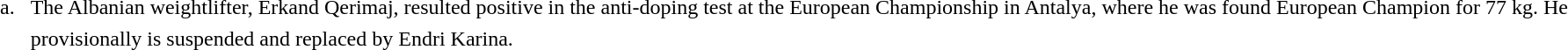<table style="margin-left:13px; line-height:150%">
<tr>
<td align="right" valign="top">a.  </td>
<td> The Albanian weightlifter, Erkand Qerimaj, resulted positive in the anti-doping test at the European Championship in Antalya, where he was found European Champion for 77 kg. He provisionally is suspended and replaced by Endri Karina.</td>
</tr>
</table>
